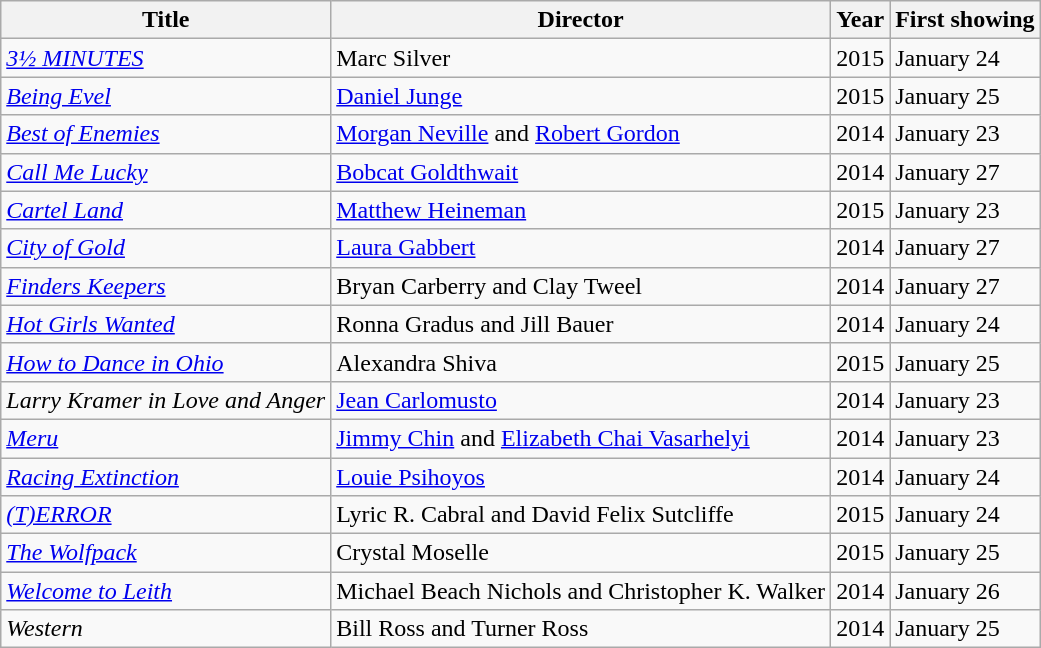<table class="wikitable sortable">
<tr>
<th>Title</th>
<th>Director</th>
<th>Year</th>
<th>First showing</th>
</tr>
<tr>
<td><em><a href='#'>3½ MINUTES</a></em></td>
<td>Marc Silver</td>
<td>2015</td>
<td>January 24</td>
</tr>
<tr>
<td><em><a href='#'>Being Evel</a></em></td>
<td><a href='#'>Daniel Junge</a></td>
<td>2015</td>
<td>January 25</td>
</tr>
<tr>
<td><em><a href='#'>Best of Enemies</a></em></td>
<td><a href='#'>Morgan Neville</a> and <a href='#'>Robert Gordon</a></td>
<td>2014</td>
<td>January 23</td>
</tr>
<tr>
<td><em><a href='#'>Call Me Lucky</a></em></td>
<td><a href='#'>Bobcat Goldthwait</a></td>
<td>2014</td>
<td>January 27</td>
</tr>
<tr>
<td><em><a href='#'>Cartel Land</a></em></td>
<td><a href='#'>Matthew Heineman</a></td>
<td>2015</td>
<td>January 23</td>
</tr>
<tr>
<td><em><a href='#'>City of Gold</a></em></td>
<td><a href='#'>Laura Gabbert</a></td>
<td>2014</td>
<td>January 27</td>
</tr>
<tr>
<td><em><a href='#'>Finders Keepers</a></em></td>
<td>Bryan Carberry and Clay Tweel</td>
<td>2014</td>
<td>January 27</td>
</tr>
<tr>
<td><em><a href='#'>Hot Girls Wanted</a></em></td>
<td>Ronna Gradus and Jill Bauer</td>
<td>2014</td>
<td>January 24</td>
</tr>
<tr>
<td><em><a href='#'>How to Dance in Ohio</a></em></td>
<td>Alexandra Shiva</td>
<td>2015</td>
<td>January 25</td>
</tr>
<tr>
<td><em>Larry Kramer in Love and Anger</em></td>
<td><a href='#'>Jean Carlomusto</a></td>
<td>2014</td>
<td>January 23</td>
</tr>
<tr>
<td><em><a href='#'>Meru</a></em></td>
<td><a href='#'>Jimmy Chin</a> and <a href='#'>Elizabeth Chai Vasarhelyi</a></td>
<td>2014</td>
<td>January 23</td>
</tr>
<tr>
<td><em><a href='#'>Racing Extinction</a></em></td>
<td><a href='#'>Louie Psihoyos</a></td>
<td>2014</td>
<td>January 24</td>
</tr>
<tr>
<td><em><a href='#'>(T)ERROR</a></em></td>
<td>Lyric R. Cabral and David Felix Sutcliffe</td>
<td>2015</td>
<td>January 24</td>
</tr>
<tr>
<td><em><a href='#'>The Wolfpack</a></em></td>
<td>Crystal Moselle</td>
<td>2015</td>
<td>January 25</td>
</tr>
<tr>
<td><em><a href='#'>Welcome to Leith</a></em></td>
<td>Michael Beach Nichols and Christopher K. Walker</td>
<td>2014</td>
<td>January 26</td>
</tr>
<tr>
<td><em>Western</em></td>
<td>Bill Ross and Turner Ross</td>
<td>2014</td>
<td>January 25</td>
</tr>
</table>
